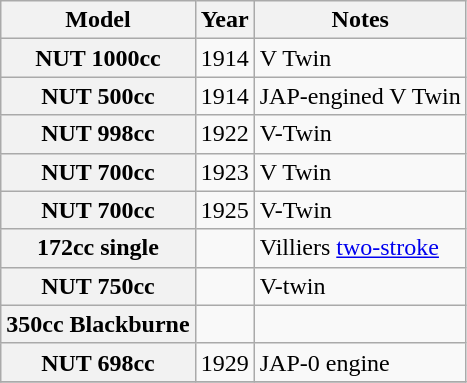<table class="wikitable">
<tr>
<th>Model</th>
<th>Year</th>
<th>Notes</th>
</tr>
<tr>
<th scope = "row">NUT 1000cc</th>
<td>1914</td>
<td>V Twin</td>
</tr>
<tr>
<th scope = "row">NUT 500cc</th>
<td>1914</td>
<td>JAP-engined V Twin</td>
</tr>
<tr>
<th scope = "row">NUT 998cc</th>
<td>1922</td>
<td>V-Twin</td>
</tr>
<tr>
<th scope = "row">NUT 700cc</th>
<td>1923</td>
<td>V Twin</td>
</tr>
<tr>
<th scope = "row">NUT 700cc</th>
<td>1925</td>
<td>V-Twin</td>
</tr>
<tr>
<th scope = "row">172cc single</th>
<td></td>
<td>Villiers <a href='#'>two-stroke</a></td>
</tr>
<tr>
<th scope = "row">NUT 750cc</th>
<td></td>
<td>V-twin</td>
</tr>
<tr>
<th scope = "row">350cc Blackburne</th>
<td></td>
<td></td>
</tr>
<tr>
<th scope = "row">NUT 698cc</th>
<td>1929</td>
<td>JAP-0 engine</td>
</tr>
<tr>
</tr>
</table>
